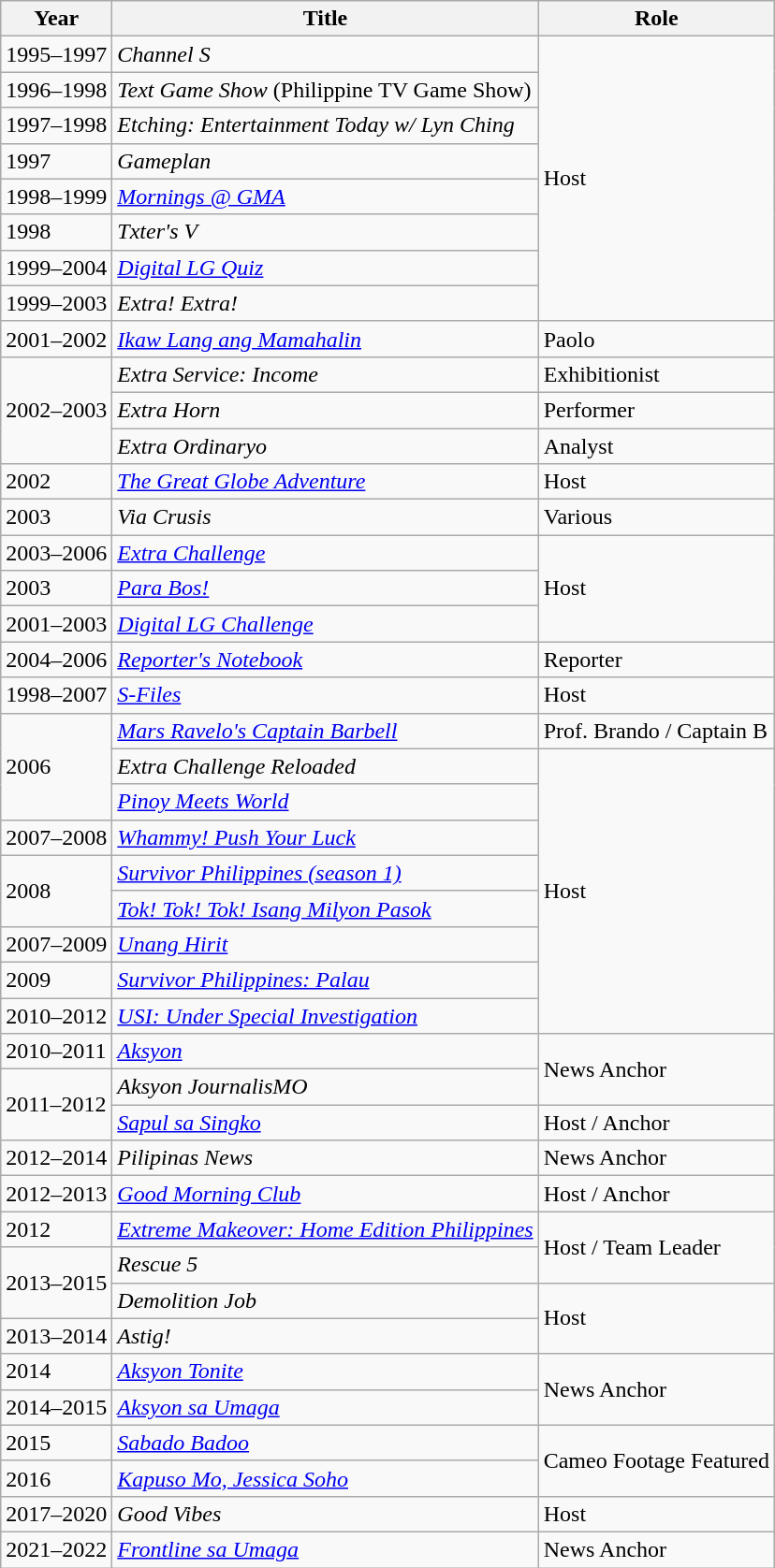<table class="wikitable sortable">
<tr>
<th>Year</th>
<th>Title</th>
<th>Role</th>
</tr>
<tr>
<td>1995–1997</td>
<td><em>Channel S</em></td>
<td rowspan="8">Host</td>
</tr>
<tr>
<td>1996–1998</td>
<td><em>Text Game Show</em> (Philippine TV Game Show)</td>
</tr>
<tr>
<td>1997–1998</td>
<td><em>Etching: Entertainment Today w/ Lyn Ching</em></td>
</tr>
<tr>
<td>1997</td>
<td><em>Gameplan</em></td>
</tr>
<tr>
<td>1998–1999</td>
<td><em><a href='#'>Mornings @ GMA</a></em></td>
</tr>
<tr>
<td>1998</td>
<td><em>Txter's V</em></td>
</tr>
<tr>
<td>1999–2004</td>
<td><em><a href='#'>Digital LG Quiz</a></em></td>
</tr>
<tr>
<td>1999–2003</td>
<td><em>Extra! Extra!</em></td>
</tr>
<tr>
<td>2001–2002</td>
<td><em><a href='#'>Ikaw Lang ang Mamahalin</a></em></td>
<td>Paolo</td>
</tr>
<tr>
<td rowspan="3">2002–2003</td>
<td><em>Extra Service: Income</em></td>
<td>Exhibitionist</td>
</tr>
<tr>
<td><em>Extra Horn</em></td>
<td>Performer</td>
</tr>
<tr>
<td><em>Extra Ordinaryo</em></td>
<td>Analyst</td>
</tr>
<tr>
<td>2002</td>
<td><em><a href='#'>The Great Globe Adventure</a></em></td>
<td>Host</td>
</tr>
<tr>
<td>2003</td>
<td><em>Via Crusis</em></td>
<td>Various</td>
</tr>
<tr>
<td>2003–2006</td>
<td><em><a href='#'>Extra Challenge</a></em></td>
<td rowspan="3">Host</td>
</tr>
<tr>
<td>2003</td>
<td><em><a href='#'>Para Bos!</a></em></td>
</tr>
<tr>
<td>2001–2003</td>
<td><em><a href='#'>Digital LG Challenge</a></em></td>
</tr>
<tr>
<td>2004–2006</td>
<td><em><a href='#'>Reporter's Notebook</a></em></td>
<td>Reporter</td>
</tr>
<tr>
<td>1998–2007</td>
<td><em><a href='#'>S-Files</a></em></td>
<td>Host</td>
</tr>
<tr>
<td rowspan="3">2006</td>
<td><em><a href='#'>Mars Ravelo's Captain Barbell</a></em></td>
<td>Prof. Brando / Captain B</td>
</tr>
<tr>
<td><em>Extra Challenge Reloaded</em></td>
<td rowspan="8">Host</td>
</tr>
<tr>
<td><em><a href='#'>Pinoy Meets World</a></em></td>
</tr>
<tr>
<td>2007–2008</td>
<td><em><a href='#'>Whammy! Push Your Luck</a></em></td>
</tr>
<tr>
<td rowspan="2">2008</td>
<td><em><a href='#'>Survivor Philippines (season 1)</a></em></td>
</tr>
<tr>
<td><em><a href='#'>Tok! Tok! Tok! Isang Milyon Pasok</a></em></td>
</tr>
<tr>
<td>2007–2009</td>
<td><em><a href='#'>Unang Hirit</a></em></td>
</tr>
<tr>
<td>2009</td>
<td><em><a href='#'>Survivor Philippines: Palau</a></em></td>
</tr>
<tr>
<td>2010–2012</td>
<td><em><a href='#'>USI: Under Special Investigation</a></em></td>
</tr>
<tr>
<td>2010–2011</td>
<td><em><a href='#'>Aksyon</a></em></td>
<td rowspan="2">News Anchor</td>
</tr>
<tr>
<td rowspan="2">2011–2012</td>
<td><em>Aksyon JournalisMO</em></td>
</tr>
<tr>
<td><em><a href='#'>Sapul sa Singko</a></em></td>
<td>Host / Anchor</td>
</tr>
<tr>
<td>2012–2014</td>
<td><em>Pilipinas News</em></td>
<td>News Anchor</td>
</tr>
<tr>
<td>2012–2013</td>
<td><em><a href='#'>Good Morning Club</a></em></td>
<td>Host / Anchor</td>
</tr>
<tr>
<td>2012</td>
<td><em><a href='#'>Extreme Makeover: Home Edition Philippines</a></em></td>
<td rowspan="2">Host / Team Leader</td>
</tr>
<tr>
<td rowspan="2">2013–2015</td>
<td><em>Rescue 5</em></td>
</tr>
<tr>
<td><em>Demolition Job</em></td>
<td rowspan="2">Host</td>
</tr>
<tr>
<td>2013–2014</td>
<td><em>Astig!</em></td>
</tr>
<tr>
<td>2014</td>
<td><em><a href='#'>Aksyon Tonite</a></em></td>
<td rowspan="2">News Anchor</td>
</tr>
<tr>
<td>2014–2015</td>
<td><em><a href='#'>Aksyon sa Umaga</a></em></td>
</tr>
<tr>
<td>2015</td>
<td><em><a href='#'>Sabado Badoo</a></em></td>
<td rowspan="2">Cameo Footage Featured</td>
</tr>
<tr>
<td>2016</td>
<td><em><a href='#'>Kapuso Mo, Jessica Soho</a></em></td>
</tr>
<tr>
<td>2017–2020</td>
<td><em>Good Vibes</em></td>
<td>Host</td>
</tr>
<tr>
<td>2021–2022</td>
<td><em><a href='#'>Frontline sa Umaga</a></em></td>
<td>News Anchor</td>
</tr>
</table>
